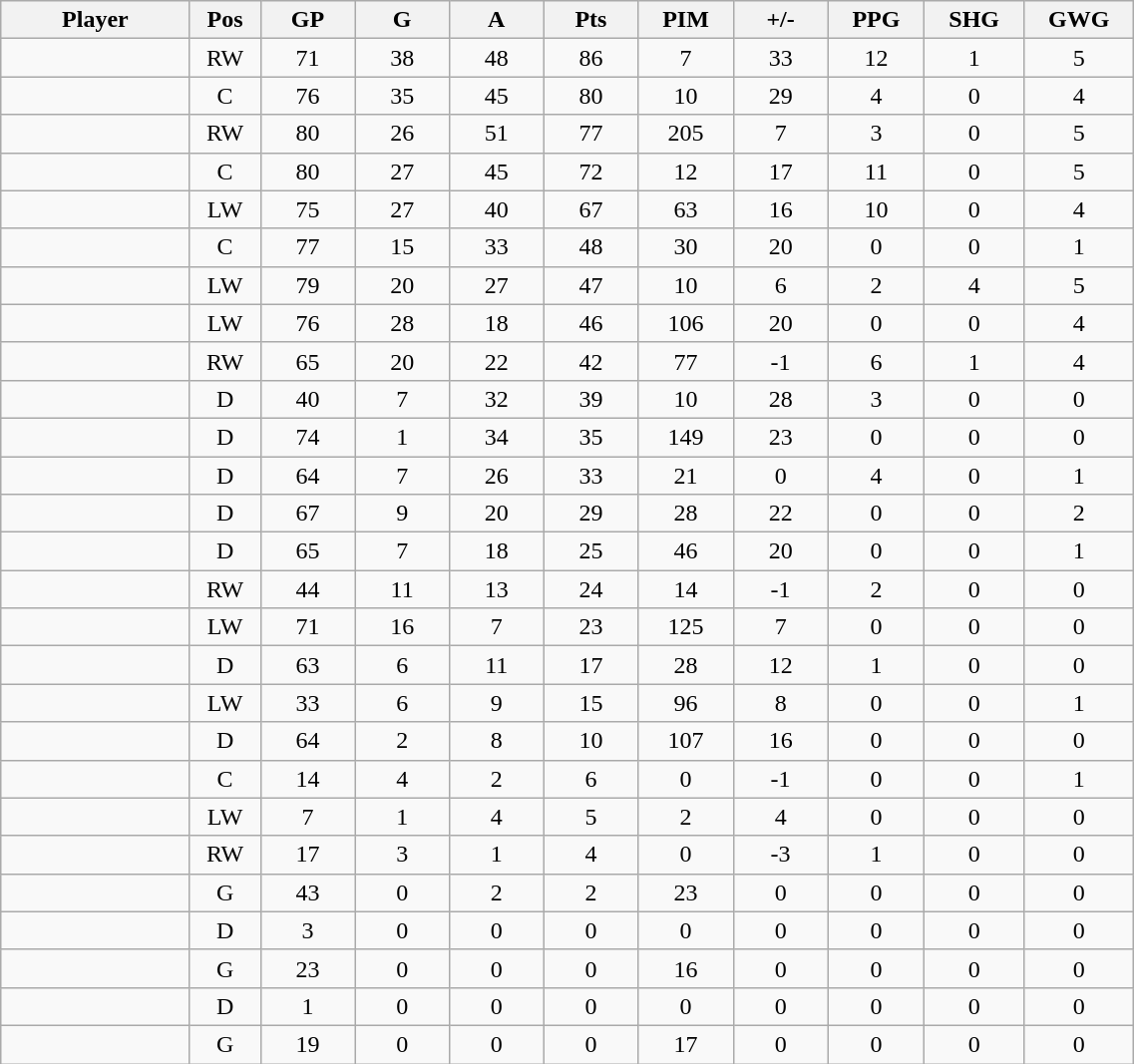<table class="wikitable sortable" width="60%">
<tr ALIGN="center">
<th bgcolor="#DDDDFF" width="10%">Player</th>
<th bgcolor="#DDDDFF" width="3%" title="Position">Pos</th>
<th bgcolor="#DDDDFF" width="5%" title="Games played">GP</th>
<th bgcolor="#DDDDFF" width="5%" title="Goals">G</th>
<th bgcolor="#DDDDFF" width="5%" title="Assists">A</th>
<th bgcolor="#DDDDFF" width="5%" title="Points">Pts</th>
<th bgcolor="#DDDDFF" width="5%" title="Penalties in Minutes">PIM</th>
<th bgcolor="#DDDDFF" width="5%" title="Plus/minus">+/-</th>
<th bgcolor="#DDDDFF" width="5%" title="Power play goals">PPG</th>
<th bgcolor="#DDDDFF" width="5%" title="Short-handed goals">SHG</th>
<th bgcolor="#DDDDFF" width="5%" title="Game-winning goals">GWG</th>
</tr>
<tr align="center">
<td align="right"></td>
<td>RW</td>
<td>71</td>
<td>38</td>
<td>48</td>
<td>86</td>
<td>7</td>
<td>33</td>
<td>12</td>
<td>1</td>
<td>5</td>
</tr>
<tr align="center">
<td align="right"></td>
<td>C</td>
<td>76</td>
<td>35</td>
<td>45</td>
<td>80</td>
<td>10</td>
<td>29</td>
<td>4</td>
<td>0</td>
<td>4</td>
</tr>
<tr align="center">
<td align="right"></td>
<td>RW</td>
<td>80</td>
<td>26</td>
<td>51</td>
<td>77</td>
<td>205</td>
<td>7</td>
<td>3</td>
<td>0</td>
<td>5</td>
</tr>
<tr align="center">
<td align="right"></td>
<td>C</td>
<td>80</td>
<td>27</td>
<td>45</td>
<td>72</td>
<td>12</td>
<td>17</td>
<td>11</td>
<td>0</td>
<td>5</td>
</tr>
<tr align="center">
<td align="right"></td>
<td>LW</td>
<td>75</td>
<td>27</td>
<td>40</td>
<td>67</td>
<td>63</td>
<td>16</td>
<td>10</td>
<td>0</td>
<td>4</td>
</tr>
<tr align="center">
<td align="right"></td>
<td>C</td>
<td>77</td>
<td>15</td>
<td>33</td>
<td>48</td>
<td>30</td>
<td>20</td>
<td>0</td>
<td>0</td>
<td>1</td>
</tr>
<tr align="center">
<td align="right"></td>
<td>LW</td>
<td>79</td>
<td>20</td>
<td>27</td>
<td>47</td>
<td>10</td>
<td>6</td>
<td>2</td>
<td>4</td>
<td>5</td>
</tr>
<tr align="center">
<td align="right"></td>
<td>LW</td>
<td>76</td>
<td>28</td>
<td>18</td>
<td>46</td>
<td>106</td>
<td>20</td>
<td>0</td>
<td>0</td>
<td>4</td>
</tr>
<tr align="center">
<td align="right"></td>
<td>RW</td>
<td>65</td>
<td>20</td>
<td>22</td>
<td>42</td>
<td>77</td>
<td>-1</td>
<td>6</td>
<td>1</td>
<td>4</td>
</tr>
<tr align="center">
<td align="right"></td>
<td>D</td>
<td>40</td>
<td>7</td>
<td>32</td>
<td>39</td>
<td>10</td>
<td>28</td>
<td>3</td>
<td>0</td>
<td>0</td>
</tr>
<tr align="center">
<td align="right"></td>
<td>D</td>
<td>74</td>
<td>1</td>
<td>34</td>
<td>35</td>
<td>149</td>
<td>23</td>
<td>0</td>
<td>0</td>
<td>0</td>
</tr>
<tr align="center">
<td align="right"></td>
<td>D</td>
<td>64</td>
<td>7</td>
<td>26</td>
<td>33</td>
<td>21</td>
<td>0</td>
<td>4</td>
<td>0</td>
<td>1</td>
</tr>
<tr align="center">
<td align="right"></td>
<td>D</td>
<td>67</td>
<td>9</td>
<td>20</td>
<td>29</td>
<td>28</td>
<td>22</td>
<td>0</td>
<td>0</td>
<td>2</td>
</tr>
<tr align="center">
<td align="right"></td>
<td>D</td>
<td>65</td>
<td>7</td>
<td>18</td>
<td>25</td>
<td>46</td>
<td>20</td>
<td>0</td>
<td>0</td>
<td>1</td>
</tr>
<tr align="center">
<td align="right"></td>
<td>RW</td>
<td>44</td>
<td>11</td>
<td>13</td>
<td>24</td>
<td>14</td>
<td>-1</td>
<td>2</td>
<td>0</td>
<td>0</td>
</tr>
<tr align="center">
<td align="right"></td>
<td>LW</td>
<td>71</td>
<td>16</td>
<td>7</td>
<td>23</td>
<td>125</td>
<td>7</td>
<td>0</td>
<td>0</td>
<td>0</td>
</tr>
<tr align="center">
<td align="right"></td>
<td>D</td>
<td>63</td>
<td>6</td>
<td>11</td>
<td>17</td>
<td>28</td>
<td>12</td>
<td>1</td>
<td>0</td>
<td>0</td>
</tr>
<tr align="center">
<td align="right"></td>
<td>LW</td>
<td>33</td>
<td>6</td>
<td>9</td>
<td>15</td>
<td>96</td>
<td>8</td>
<td>0</td>
<td>0</td>
<td>1</td>
</tr>
<tr align="center">
<td align="right"></td>
<td>D</td>
<td>64</td>
<td>2</td>
<td>8</td>
<td>10</td>
<td>107</td>
<td>16</td>
<td>0</td>
<td>0</td>
<td>0</td>
</tr>
<tr align="center">
<td align="right"></td>
<td>C</td>
<td>14</td>
<td>4</td>
<td>2</td>
<td>6</td>
<td>0</td>
<td>-1</td>
<td>0</td>
<td>0</td>
<td>1</td>
</tr>
<tr align="center">
<td align="right"></td>
<td>LW</td>
<td>7</td>
<td>1</td>
<td>4</td>
<td>5</td>
<td>2</td>
<td>4</td>
<td>0</td>
<td>0</td>
<td>0</td>
</tr>
<tr align="center">
<td align="right"></td>
<td>RW</td>
<td>17</td>
<td>3</td>
<td>1</td>
<td>4</td>
<td>0</td>
<td>-3</td>
<td>1</td>
<td>0</td>
<td>0</td>
</tr>
<tr align="center">
<td align="right"></td>
<td>G</td>
<td>43</td>
<td>0</td>
<td>2</td>
<td>2</td>
<td>23</td>
<td>0</td>
<td>0</td>
<td>0</td>
<td>0</td>
</tr>
<tr align="center">
<td align="right"></td>
<td>D</td>
<td>3</td>
<td>0</td>
<td>0</td>
<td>0</td>
<td>0</td>
<td>0</td>
<td>0</td>
<td>0</td>
<td>0</td>
</tr>
<tr align="center">
<td align="right"></td>
<td>G</td>
<td>23</td>
<td>0</td>
<td>0</td>
<td>0</td>
<td>16</td>
<td>0</td>
<td>0</td>
<td>0</td>
<td>0</td>
</tr>
<tr align="center">
<td align="right"></td>
<td>D</td>
<td>1</td>
<td>0</td>
<td>0</td>
<td>0</td>
<td>0</td>
<td>0</td>
<td>0</td>
<td>0</td>
<td>0</td>
</tr>
<tr align="center">
<td align="right"></td>
<td>G</td>
<td>19</td>
<td>0</td>
<td>0</td>
<td>0</td>
<td>17</td>
<td>0</td>
<td>0</td>
<td>0</td>
<td>0</td>
</tr>
</table>
